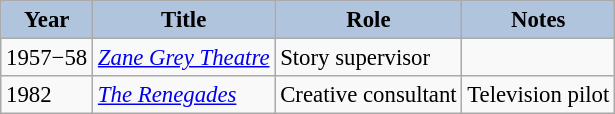<table class="wikitable" style="font-size:95%;">
<tr align="center">
<th style="background:#B0C4DE;">Year</th>
<th style="background:#B0C4DE;">Title</th>
<th style="background:#B0C4DE;">Role</th>
<th style="background:#B0C4DE;">Notes</th>
</tr>
<tr>
<td>1957−58</td>
<td><em><a href='#'>Zane Grey Theatre</a></em></td>
<td>Story supervisor</td>
<td></td>
</tr>
<tr>
<td>1982</td>
<td><em><a href='#'>The Renegades</a></em></td>
<td>Creative consultant</td>
<td>Television pilot</td>
</tr>
</table>
